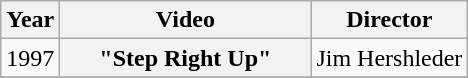<table class="wikitable plainrowheaders">
<tr>
<th>Year</th>
<th style="width:10em;">Video</th>
<th>Director</th>
</tr>
<tr>
<td>1997</td>
<th scope="row">"Step Right Up"</th>
<td>Jim Hershleder</td>
</tr>
<tr>
</tr>
</table>
